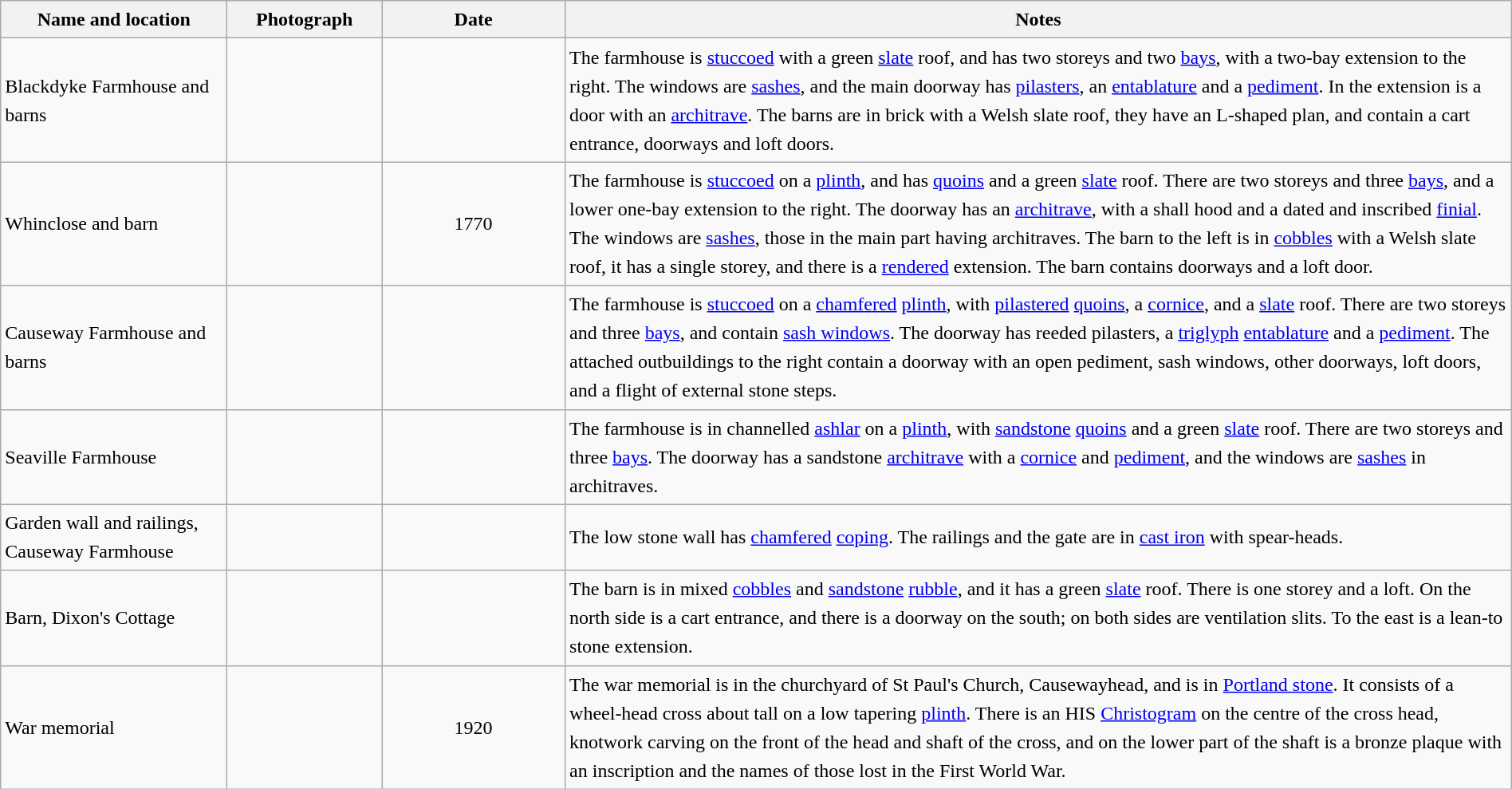<table class="wikitable sortable plainrowheaders" style="width:100%;border:0px;text-align:left;line-height:150%;">
<tr>
<th scope="col"  style="width:150px">Name and location</th>
<th scope="col"  style="width:100px" class="unsortable">Photograph</th>
<th scope="col"  style="width:120px">Date</th>
<th scope="col"  style="width:650px" class="unsortable">Notes</th>
</tr>
<tr>
<td>Blackdyke Farmhouse and barns<br><small></small></td>
<td></td>
<td align="center"></td>
<td>The farmhouse is <a href='#'>stuccoed</a> with a green <a href='#'>slate</a> roof, and has two storeys and two <a href='#'>bays</a>, with a two-bay extension to the right.  The windows are <a href='#'>sashes</a>, and the main doorway has <a href='#'>pilasters</a>, an <a href='#'>entablature</a> and a <a href='#'>pediment</a>.  In the extension is a door with an <a href='#'>architrave</a>.  The barns are in brick with a Welsh slate roof, they have an L-shaped plan, and contain a cart entrance, doorways and loft doors.</td>
</tr>
<tr>
<td>Whinclose and barn<br><small></small></td>
<td></td>
<td align="center">1770</td>
<td>The farmhouse is <a href='#'>stuccoed</a> on a <a href='#'>plinth</a>, and has <a href='#'>quoins</a> and a green <a href='#'>slate</a> roof.  There are two storeys and three <a href='#'>bays</a>, and a lower one-bay extension to the right.  The doorway has an <a href='#'>architrave</a>, with a shall hood and a dated and inscribed <a href='#'>finial</a>.  The windows are <a href='#'>sashes</a>, those in the main part having architraves.  The barn to the left is in <a href='#'>cobbles</a> with a Welsh slate roof, it has a single storey, and there is a <a href='#'>rendered</a> extension.  The barn contains doorways and a loft door.</td>
</tr>
<tr>
<td>Causeway Farmhouse and barns<br><small></small></td>
<td></td>
<td align="center"></td>
<td>The farmhouse is <a href='#'>stuccoed</a> on a <a href='#'>chamfered</a> <a href='#'>plinth</a>, with <a href='#'>pilastered</a> <a href='#'>quoins</a>, a <a href='#'>cornice</a>, and a <a href='#'>slate</a> roof.  There are two storeys and three <a href='#'>bays</a>, and contain <a href='#'>sash windows</a>.  The doorway has reeded pilasters, a <a href='#'>triglyph</a> <a href='#'>entablature</a> and a <a href='#'>pediment</a>.  The attached outbuildings to the right contain a doorway with an open pediment, sash windows, other doorways, loft doors, and a flight of external stone steps.</td>
</tr>
<tr>
<td>Seaville Farmhouse<br><small></small></td>
<td></td>
<td align="center"></td>
<td>The farmhouse is in channelled <a href='#'>ashlar</a> on a <a href='#'>plinth</a>, with <a href='#'>sandstone</a> <a href='#'>quoins</a> and a green <a href='#'>slate</a> roof.  There are two storeys and three <a href='#'>bays</a>.  The doorway has a sandstone <a href='#'>architrave</a> with a <a href='#'>cornice</a> and <a href='#'>pediment</a>, and the windows are <a href='#'>sashes</a> in architraves.</td>
</tr>
<tr>
<td>Garden wall and railings,<br>Causeway Farmhouse<br><small></small></td>
<td></td>
<td align="center"></td>
<td>The low stone wall has <a href='#'>chamfered</a> <a href='#'>coping</a>.  The railings and the gate are in <a href='#'>cast iron</a> with spear-heads.</td>
</tr>
<tr>
<td>Barn, Dixon's Cottage<br><small></small></td>
<td></td>
<td align="center"></td>
<td>The barn is in mixed <a href='#'>cobbles</a> and <a href='#'>sandstone</a> <a href='#'>rubble</a>, and it has a green <a href='#'>slate</a> roof.  There is one storey and a loft.  On the north side is a cart entrance, and there is a doorway on the south; on both sides are ventilation slits.  To the east is a lean-to stone extension.</td>
</tr>
<tr>
<td>War memorial<br><small></small></td>
<td></td>
<td align="center">1920</td>
<td>The war memorial is in the churchyard of St Paul's Church, Causewayhead, and is in <a href='#'>Portland stone</a>.  It consists of a wheel-head cross about  tall on a low tapering <a href='#'>plinth</a>.  There is an HIS <a href='#'>Christogram</a> on the centre of the cross head, knotwork carving on the front of the head and shaft of the cross, and on the lower part of the shaft is a bronze plaque with an inscription and the names of those lost in the First World War.</td>
</tr>
<tr>
</tr>
</table>
